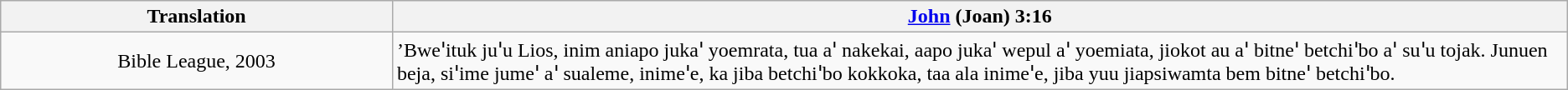<table class="wikitable">
<tr>
<th align="center" width="25%">Translation</th>
<th><a href='#'>John</a> (Joan) 3:16</th>
</tr>
<tr>
<td align="center">Bible League, 2003</td>
<td>’Bweꞌituk juꞌu Lios, inim aniapo jukaꞌ yoemrata, tua aꞌ nakekai, aapo jukaꞌ wepul aꞌ yoemiata, jiokot au aꞌ bitneꞌ betchiꞌbo aꞌ suꞌu tojak. Junuen beja, siꞌime jumeꞌ aꞌ sualeme, inimeꞌe, ka jiba betchiꞌbo kokkoka, taa ala inimeꞌe, jiba yuu jiapsiwamta bem bitneꞌ betchiꞌbo.</td>
</tr>
</table>
